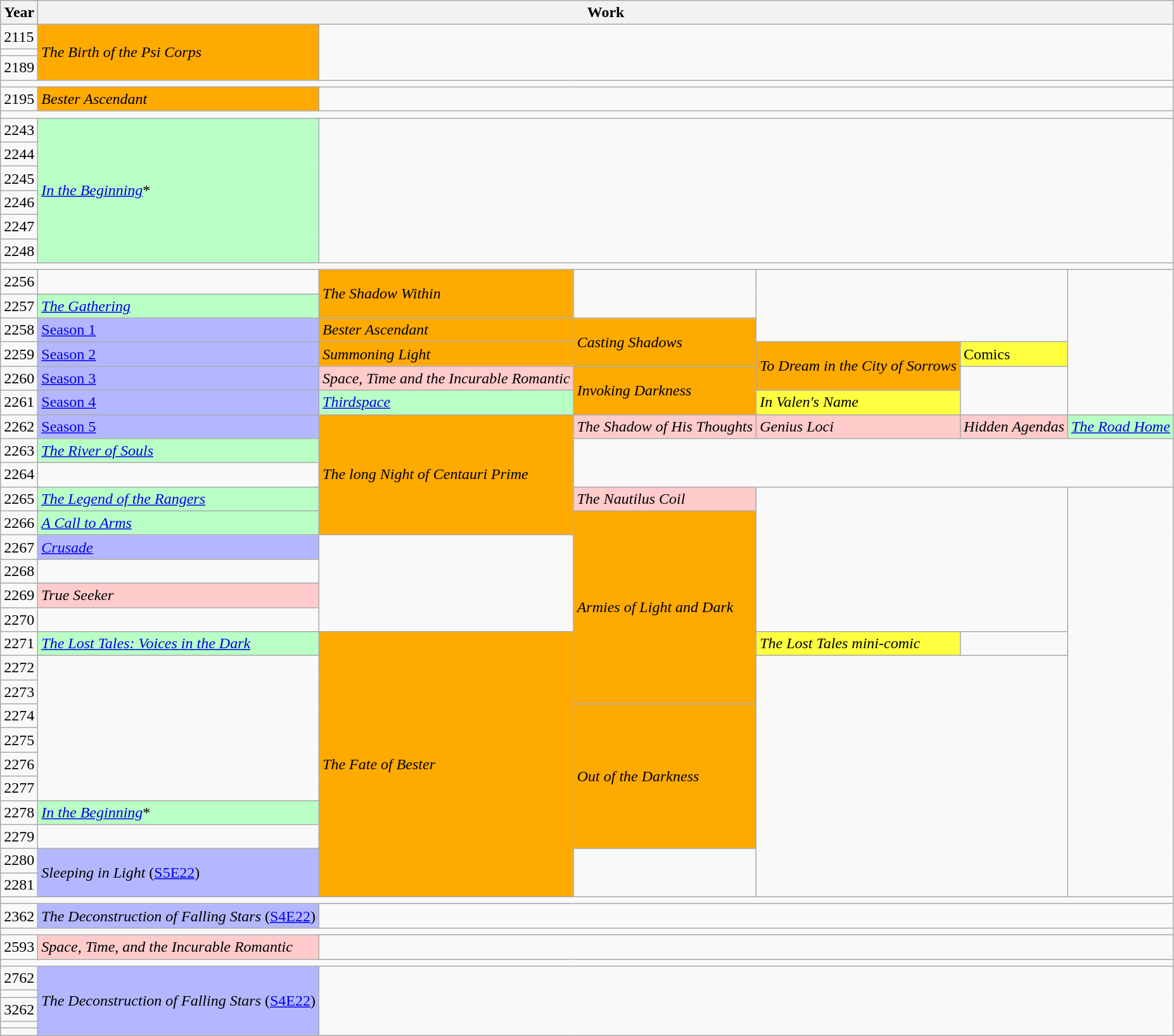<table class="wikitable">
<tr>
<th>Year</th>
<th colspan="6">Work</th>
</tr>
<tr>
<td>2115</td>
<td rowspan="3" style="background-color: #FFAA00"><em>The Birth of the Psi Corps</em></td>
<td colspan="5" rowspan="3"></td>
</tr>
<tr>
<td></td>
</tr>
<tr>
<td>2189</td>
</tr>
<tr>
<td colspan="7"></td>
</tr>
<tr>
<td>2195</td>
<td style="background-color: #FFAA00"><em>Bester Ascendant</em></td>
<td colspan="5"></td>
</tr>
<tr>
<td colspan="7"></td>
</tr>
<tr>
<td>2243</td>
<td style="background-color: #B9FFC5" rowspan="6"><em><a href='#'>In the Beginning</a></em>*</td>
<td colspan="5" rowspan="6"></td>
</tr>
<tr>
<td>2244</td>
</tr>
<tr>
<td>2245</td>
</tr>
<tr>
<td>2246</td>
</tr>
<tr>
<td>2247</td>
</tr>
<tr>
<td>2248</td>
</tr>
<tr>
<td colspan="7"></td>
</tr>
<tr>
<td>2256</td>
<td></td>
<td rowspan="2" style="background-color: #FFAA00"><em>The Shadow Within</em></td>
<td rowspan="2"></td>
<td colspan="2" rowspan="3"></td>
<td rowspan="6"></td>
</tr>
<tr>
<td>2257</td>
<td style="background-color: #B9FFC5"><em><a href='#'>The Gathering</a></em></td>
</tr>
<tr>
<td>2258</td>
<td style="background-color: #B3B7FF"><a href='#'>Season 1</a></td>
<td style="background-color: #FFAA00"><em>Bester Ascendant</em></td>
<td rowspan="2" style="background-color: #FFAA00"><em>Casting Shadows</em></td>
</tr>
<tr>
<td>2259</td>
<td style="background-color: #B3B7FF"><a href='#'>Season 2</a></td>
<td style="background-color: #FFAA00"><em>Summoning Light</em></td>
<td rowspan="2" style="background-color: #FFAA00"><em>To Dream in the City of Sorrows</em></td>
<td style="background-color: #FFFF40">Comics</td>
</tr>
<tr>
<td>2260</td>
<td style="background-color: #B3B7FF"><a href='#'>Season 3</a></td>
<td style="background-color: #FFCBCB"><em>Space, Time and the Incurable Romantic</em></td>
<td rowspan="2" style="background-color: #FFAA00"><em>Invoking Darkness</em></td>
<td rowspan="2"></td>
</tr>
<tr>
<td>2261</td>
<td style="background-color: #B3B7FF"><a href='#'>Season 4</a></td>
<td style="background-color: #B9FFC5"><em><a href='#'>Thirdspace</a></em></td>
<td style="background-color: #FFFF40"><em>In Valen's Name</em></td>
</tr>
<tr>
<td>2262</td>
<td style="background-color: #B3B7FF"><a href='#'>Season 5</a></td>
<td rowspan="5"  style="background-color: #FFAA00"><em>The long Night of Centauri Prime</em></td>
<td style="background-color: #FFCBCB"><em>The Shadow of His Thoughts</em></td>
<td style="background-color: #FFCBCB"><em>Genius Loci</em></td>
<td style="background-color: #FFCBCB"><em>Hidden Agendas</em></td>
<td style="background-color: #B9FFC5"><em><a href='#'>The Road Home</a></em></td>
</tr>
<tr>
<td>2263</td>
<td style="background-color: #B9FFC5"><em><a href='#'>The River of Souls</a></em></td>
<td colspan="4" rowspan="2"></td>
</tr>
<tr>
<td>2264</td>
<td></td>
</tr>
<tr>
<td>2265</td>
<td style="background-color: #B9FFC5"><em><a href='#'>The Legend of the Rangers</a></em></td>
<td style="background-color: #FFCBCB"><em>The Nautilus Coil</em></td>
<td colspan="2" rowspan="6"></td>
<td rowspan="17"></td>
</tr>
<tr>
<td>2266</td>
<td style="background-color: #B9FFC5"><em><a href='#'>A Call to Arms</a></em></td>
<td rowspan="8"  style="background-color: #FFAA00"><em>Armies of Light and Dark</em></td>
</tr>
<tr>
<td>2267</td>
<td style="background-color: #B3B7FF"><em><a href='#'>Crusade</a></em></td>
<td rowspan="4"></td>
</tr>
<tr>
<td>2268</td>
<td></td>
</tr>
<tr>
<td>2269</td>
<td style="background-color: #FFCBCB"><em>True Seeker</em></td>
</tr>
<tr>
<td>2270</td>
<td></td>
</tr>
<tr>
<td>2271</td>
<td style="background-color: #B9FFC5"><em><a href='#'>The Lost Tales: Voices in the Dark</a></em></td>
<td rowspan="11"  style="background-color: #FFAA00"><em>The Fate of Bester</em></td>
<td style="background-color: #FFFF40"><em>The Lost Tales mini-comic</em></td>
<td></td>
</tr>
<tr>
<td>2272</td>
<td rowspan="6"></td>
<td colspan="2" rowspan="10"></td>
</tr>
<tr>
<td>2273</td>
</tr>
<tr>
<td>2274</td>
<td rowspan="6"  style="background-color: #FFAA00"><em>Out of the Darkness</em></td>
</tr>
<tr>
<td>2275</td>
</tr>
<tr>
<td>2276</td>
</tr>
<tr>
<td>2277</td>
</tr>
<tr>
<td>2278</td>
<td style="background-color: #B9FFC5"><em><a href='#'>In the Beginning</a></em>*</td>
</tr>
<tr>
<td>2279</td>
<td></td>
</tr>
<tr>
<td>2280</td>
<td rowspan="2" style="background-color: #B3B7FF"><em>Sleeping in Light</em> (<a href='#'>S5E22</a>)</td>
<td rowspan="2"></td>
</tr>
<tr>
<td>2281</td>
</tr>
<tr>
<td colspan="7"></td>
</tr>
<tr>
<td>2362</td>
<td style="background-color: #B3B7FF"><em>The Deconstruction of Falling Stars</em> (<a href='#'>S4E22</a>)</td>
<td colspan="5"></td>
</tr>
<tr>
<td colspan="7"></td>
</tr>
<tr>
<td>2593</td>
<td style="background-color: #FFCBCB"><em>Space, Time, and the Incurable Romantic</em></td>
<td colspan="5"></td>
</tr>
<tr>
<td colspan="7"></td>
</tr>
<tr>
<td>2762</td>
<td rowspan="5" style="background-color: #B3B7FF"><em>The Deconstruction of Falling Stars</em> (<a href='#'>S4E22</a>)</td>
<td colspan="5" rowspan="5"></td>
</tr>
<tr>
<td></td>
</tr>
<tr>
<td>3262</td>
</tr>
<tr>
<td></td>
</tr>
<tr>
<td></td>
</tr>
</table>
